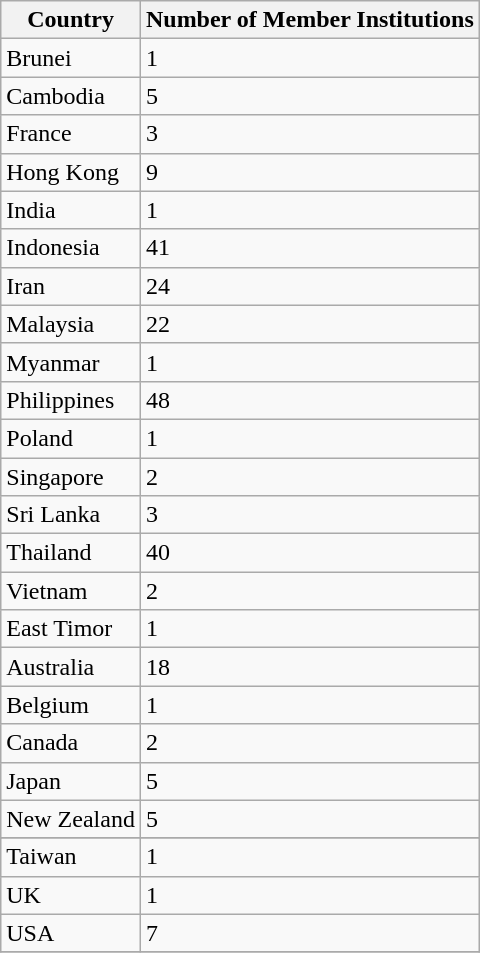<table class="wikitable">
<tr>
<th>Country</th>
<th>Number of Member Institutions</th>
</tr>
<tr>
<td>Brunei</td>
<td>1</td>
</tr>
<tr>
<td>Cambodia</td>
<td>5</td>
</tr>
<tr>
<td>France</td>
<td>3</td>
</tr>
<tr>
<td>Hong Kong</td>
<td>9</td>
</tr>
<tr>
<td>India</td>
<td>1</td>
</tr>
<tr>
<td>Indonesia</td>
<td>41</td>
</tr>
<tr>
<td>Iran</td>
<td>24</td>
</tr>
<tr>
<td>Malaysia</td>
<td>22</td>
</tr>
<tr>
<td>Myanmar</td>
<td>1</td>
</tr>
<tr>
<td>Philippines</td>
<td>48</td>
</tr>
<tr>
<td>Poland</td>
<td>1</td>
</tr>
<tr>
<td>Singapore</td>
<td>2</td>
</tr>
<tr>
<td>Sri Lanka</td>
<td>3</td>
</tr>
<tr>
<td>Thailand</td>
<td>40</td>
</tr>
<tr>
<td>Vietnam</td>
<td>2</td>
</tr>
<tr>
<td>East Timor</td>
<td>1</td>
</tr>
<tr>
<td>Australia</td>
<td>18</td>
</tr>
<tr>
<td>Belgium</td>
<td>1</td>
</tr>
<tr>
<td>Canada</td>
<td>2</td>
</tr>
<tr>
<td>Japan</td>
<td>5</td>
</tr>
<tr>
<td>New Zealand</td>
<td>5</td>
</tr>
<tr>
</tr>
<tr Sweden || 1>
</tr>
<tr>
<td>Taiwan</td>
<td>1</td>
</tr>
<tr>
<td>UK</td>
<td>1</td>
</tr>
<tr>
<td>USA</td>
<td>7</td>
</tr>
<tr>
</tr>
</table>
